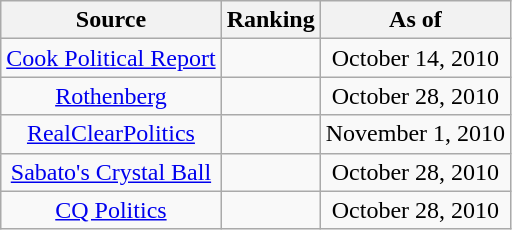<table class="wikitable" style="text-align:center">
<tr>
<th>Source</th>
<th>Ranking</th>
<th>As of</th>
</tr>
<tr>
<td><a href='#'>Cook Political Report</a></td>
<td></td>
<td>October 14, 2010</td>
</tr>
<tr>
<td><a href='#'>Rothenberg</a></td>
<td></td>
<td>October 28, 2010</td>
</tr>
<tr>
<td><a href='#'>RealClearPolitics</a></td>
<td></td>
<td>November 1, 2010</td>
</tr>
<tr>
<td><a href='#'>Sabato's Crystal Ball</a></td>
<td></td>
<td>October 28, 2010</td>
</tr>
<tr>
<td><a href='#'>CQ Politics</a></td>
<td></td>
<td>October 28, 2010</td>
</tr>
</table>
